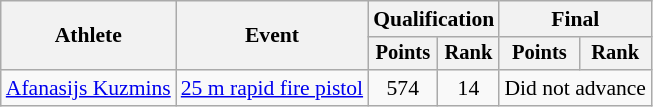<table class="wikitable" style="font-size:90%">
<tr>
<th rowspan="2">Athlete</th>
<th rowspan="2">Event</th>
<th colspan=2>Qualification</th>
<th colspan=2>Final</th>
</tr>
<tr style="font-size:95%">
<th>Points</th>
<th>Rank</th>
<th>Points</th>
<th>Rank</th>
</tr>
<tr align=center>
<td align=left><a href='#'>Afanasijs Kuzmins</a></td>
<td align=left><a href='#'>25 m rapid fire pistol</a></td>
<td>574</td>
<td>14</td>
<td colspan=2>Did not advance</td>
</tr>
</table>
